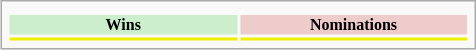<table class="infobox" style="width: 22em; text-align: left; font-size: 90%; vertical-align: middle;">
<tr>
<td colspan="2" style="text-align:center;"> </td>
</tr>
<tr align="center">
<th style="background:#cceecc; font-size:8pt;" width="60px">Wins</th>
<th style="background:#eecccc; font-size:8pt;" width="60px">Nominations</th>
</tr>
<tr bgcolor=#eeeeff; align="center">
<td></td>
<td></td>
</tr>
</table>
